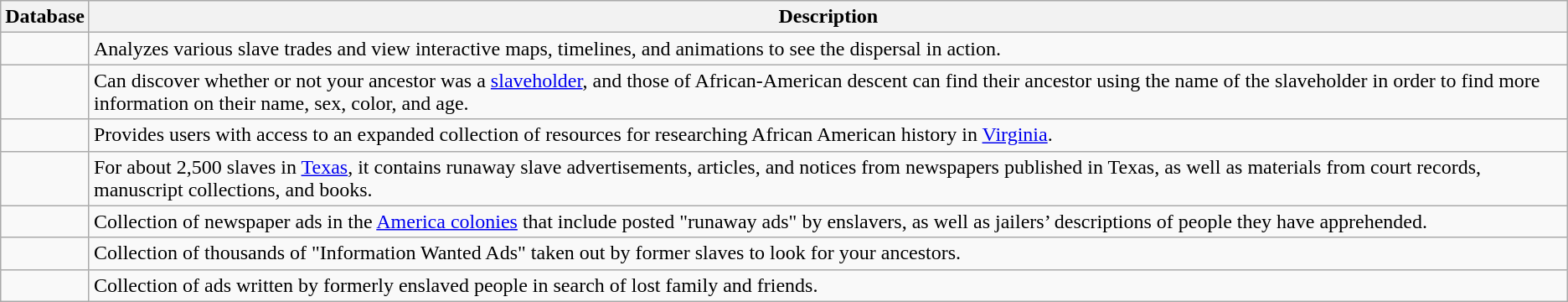<table class="wikitable">
<tr>
<th>Database</th>
<th>Description</th>
</tr>
<tr>
<td></td>
<td>Analyzes various slave trades and view interactive maps, timelines, and animations to see the dispersal in action.</td>
</tr>
<tr>
<td></td>
<td>Can discover whether or not your ancestor was a <a href='#'>slaveholder</a>, and those of African-American descent can find their ancestor using the name of the slaveholder in order to find more information on their name, sex, color, and age.</td>
</tr>
<tr>
<td></td>
<td>Provides users with access to an expanded collection of resources for researching African American history in <a href='#'>Virginia</a>.</td>
</tr>
<tr>
<td></td>
<td>For about 2,500 slaves in <a href='#'>Texas</a>, it contains runaway slave advertisements, articles, and notices from newspapers published in Texas, as well as materials from court records, manuscript collections, and books.</td>
</tr>
<tr>
<td></td>
<td>Collection of newspaper ads in the <a href='#'>America colonies</a> that include posted "runaway ads" by enslavers, as well as jailers’ descriptions of people they have apprehended.</td>
</tr>
<tr>
<td></td>
<td>Collection of thousands of "Information Wanted Ads" taken out by former slaves to look for your ancestors.</td>
</tr>
<tr>
<td></td>
<td>Collection of ads written by formerly enslaved people in search of lost family and friends.</td>
</tr>
</table>
